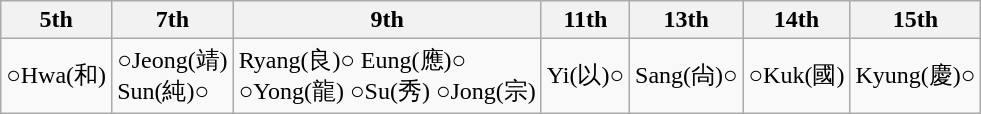<table class="wikitable">
<tr>
<th>5th</th>
<th>7th</th>
<th>9th</th>
<th>11th</th>
<th>13th</th>
<th>14th</th>
<th>15th</th>
</tr>
<tr>
<td>○Hwa(和)</td>
<td>○Jeong(靖)<br>Sun(純)○</td>
<td>Ryang(良)○ Eung(應)○<br>○Yong(龍) ○Su(秀) ○Jong(宗)</td>
<td>Yi(以)○</td>
<td>Sang(尙)○</td>
<td>○Kuk(國)</td>
<td>Kyung(慶)○</td>
</tr>
</table>
